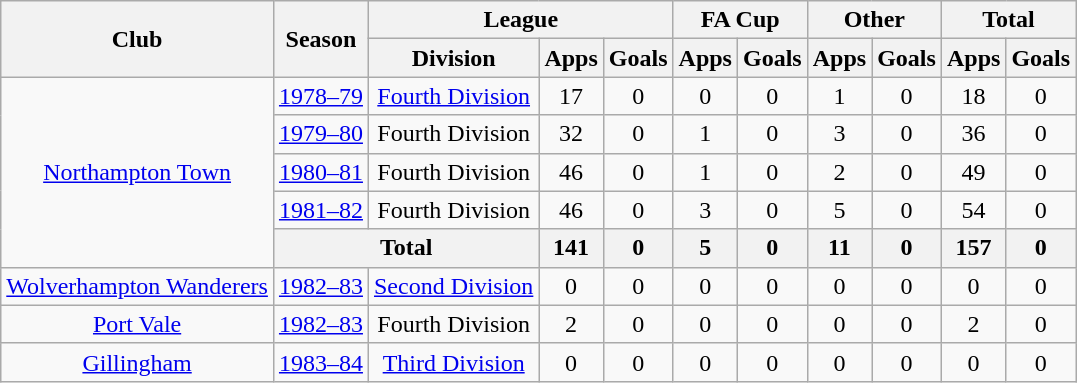<table class="wikitable" style="text-align: center;">
<tr>
<th rowspan="2">Club</th>
<th rowspan="2">Season</th>
<th colspan="3">League</th>
<th colspan="2">FA Cup</th>
<th colspan="2">Other</th>
<th colspan="2">Total</th>
</tr>
<tr>
<th>Division</th>
<th>Apps</th>
<th>Goals</th>
<th>Apps</th>
<th>Goals</th>
<th>Apps</th>
<th>Goals</th>
<th>Apps</th>
<th>Goals</th>
</tr>
<tr>
<td rowspan="5"><a href='#'>Northampton Town</a></td>
<td><a href='#'>1978–79</a></td>
<td><a href='#'>Fourth Division</a></td>
<td>17</td>
<td>0</td>
<td>0</td>
<td>0</td>
<td>1</td>
<td>0</td>
<td>18</td>
<td>0</td>
</tr>
<tr>
<td><a href='#'>1979–80</a></td>
<td>Fourth Division</td>
<td>32</td>
<td>0</td>
<td>1</td>
<td>0</td>
<td>3</td>
<td>0</td>
<td>36</td>
<td>0</td>
</tr>
<tr>
<td><a href='#'>1980–81</a></td>
<td>Fourth Division</td>
<td>46</td>
<td>0</td>
<td>1</td>
<td>0</td>
<td>2</td>
<td>0</td>
<td>49</td>
<td>0</td>
</tr>
<tr>
<td><a href='#'>1981–82</a></td>
<td>Fourth Division</td>
<td>46</td>
<td>0</td>
<td>3</td>
<td>0</td>
<td>5</td>
<td>0</td>
<td>54</td>
<td>0</td>
</tr>
<tr>
<th colspan="2">Total</th>
<th>141</th>
<th>0</th>
<th>5</th>
<th>0</th>
<th>11</th>
<th>0</th>
<th>157</th>
<th>0</th>
</tr>
<tr>
<td><a href='#'>Wolverhampton Wanderers</a></td>
<td><a href='#'>1982–83</a></td>
<td><a href='#'>Second Division</a></td>
<td>0</td>
<td>0</td>
<td>0</td>
<td>0</td>
<td>0</td>
<td>0</td>
<td>0</td>
<td>0</td>
</tr>
<tr>
<td><a href='#'>Port Vale</a></td>
<td><a href='#'>1982–83</a></td>
<td>Fourth Division</td>
<td>2</td>
<td>0</td>
<td>0</td>
<td>0</td>
<td>0</td>
<td>0</td>
<td>2</td>
<td>0</td>
</tr>
<tr>
<td><a href='#'>Gillingham</a></td>
<td><a href='#'>1983–84</a></td>
<td><a href='#'>Third Division</a></td>
<td>0</td>
<td>0</td>
<td>0</td>
<td>0</td>
<td>0</td>
<td>0</td>
<td>0</td>
<td>0</td>
</tr>
</table>
